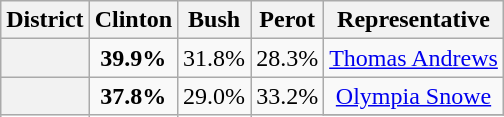<table class=wikitable>
<tr>
<th>District</th>
<th>Clinton</th>
<th>Bush</th>
<th>Perot</th>
<th>Representative</th>
</tr>
<tr align=center>
<th></th>
<td><strong>39.9%</strong></td>
<td>31.8%</td>
<td>28.3%</td>
<td><a href='#'>Thomas Andrews</a></td>
</tr>
<tr align=center>
<th rowspan=2 ></th>
<td rowspan=2><strong>37.8%</strong></td>
<td rowspan=2>29.0%</td>
<td rowspan=2>33.2%</td>
<td><a href='#'>Olympia Snowe</a></td>
</tr>
<tr align=center>
</tr>
</table>
